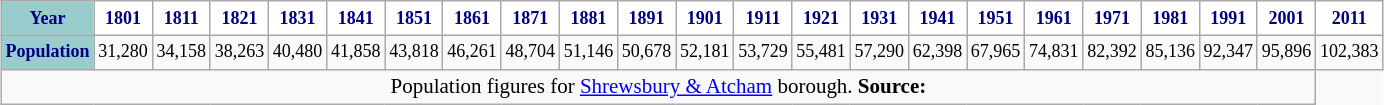<table class="wikitable" style="font-size:75%;width:70%;border:0px;text-align:center;line-height:120%;margin:1em auto;">
<tr>
<th style="background: #99CCCC; color: #000080" height="17">Year</th>
<th style="background: #FFFFFF; color:#000080;">1801</th>
<th style="background: #FFFFFF; color:#000080;">1811</th>
<th style="background: #FFFFFF; color:#000080;">1821</th>
<th style="background: #FFFFFF; color:#000080;">1831</th>
<th style="background: #FFFFFF; color:#000080;">1841</th>
<th style="background: #FFFFFF; color:#000080;">1851</th>
<th style="background: #FFFFFF; color:#000080;">1861</th>
<th style="background: #FFFFFF; color:#000080;">1871</th>
<th style="background: #FFFFFF; color:#000080;">1881</th>
<th style="background: #FFFFFF; color:#000080;">1891</th>
<th style="background: #FFFFFF; color:#000080;">1901</th>
<th style="background: #FFFFFF; color:#000080;">1911</th>
<th style="background: #FFFFFF; color:#000080;">1921</th>
<th style="background: #FFFFFF; color:#000080;">1931</th>
<th style="background: #FFFFFF; color:#000080;">1941</th>
<th style="background: #FFFFFF; color:#000080;">1951</th>
<th style="background: #FFFFFF; color:#000080;">1961</th>
<th style="background: #FFFFFF; color:#000080;">1971</th>
<th style="background: #FFFFFF; color:#000080;">1981</th>
<th style="background: #FFFFFF; color:#000080;">1991</th>
<th style="background: #FFFFFF; color:#000080;">2001</th>
<th style="background: #FFFFFF; color:#000080;">2011</th>
</tr>
<tr>
<th style="background: #99CCCC; color: #000080" height="17">Population</th>
<td>31,280</td>
<td>34,158</td>
<td>38,263</td>
<td>40,480</td>
<td>41,858</td>
<td>43,818</td>
<td>46,261</td>
<td>48,704</td>
<td>51,146</td>
<td>50,678</td>
<td>52,181</td>
<td>53,729</td>
<td>55,481</td>
<td>57,290</td>
<td>62,398</td>
<td>67,965</td>
<td>74,831</td>
<td>82,392</td>
<td>85,136</td>
<td>92,347</td>
<td>95,896</td>
<td>102,383</td>
</tr>
<tr>
<td colspan="22" style="text-align:center;font-size:140%;"><small>Population figures for <a href='#'>Shrewsbury & Atcham</a> borough. <strong>Source: </strong></small></td>
</tr>
</table>
